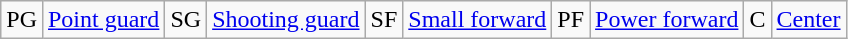<table class="wikitable">
<tr>
<td>PG</td>
<td><a href='#'>Point guard</a></td>
<td>SG</td>
<td><a href='#'>Shooting guard</a></td>
<td>SF</td>
<td><a href='#'>Small forward</a></td>
<td>PF</td>
<td><a href='#'>Power forward</a></td>
<td>C</td>
<td><a href='#'>Center</a></td>
</tr>
</table>
